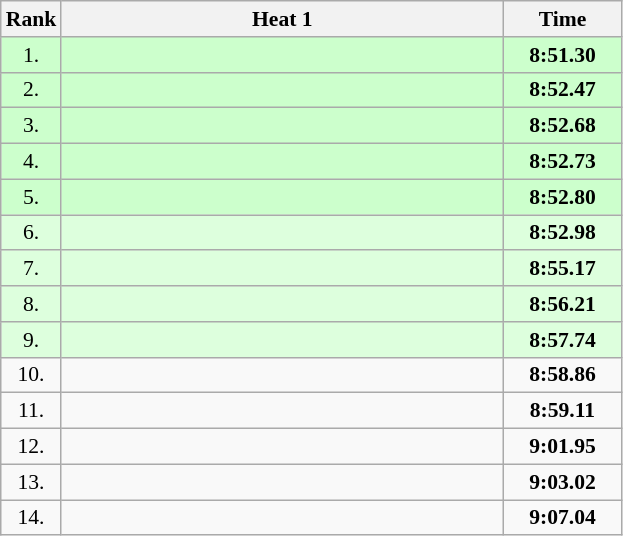<table class="wikitable" style="border-collapse: collapse; font-size: 90%;">
<tr>
<th>Rank</th>
<th style="width: 20em">Heat 1</th>
<th style="width: 5em">Time</th>
</tr>
<tr style="background:#ccffcc;">
<td align="center">1.</td>
<td></td>
<td align="center"><strong>8:51.30</strong></td>
</tr>
<tr style="background:#ccffcc;">
<td align="center">2.</td>
<td></td>
<td align="center"><strong>8:52.47</strong></td>
</tr>
<tr style="background:#ccffcc;">
<td align="center">3.</td>
<td></td>
<td align="center"><strong>8:52.68</strong></td>
</tr>
<tr style="background:#ccffcc;">
<td align="center">4.</td>
<td></td>
<td align="center"><strong>8:52.73</strong></td>
</tr>
<tr style="background:#ccffcc;">
<td align="center">5.</td>
<td></td>
<td align="center"><strong>8:52.80</strong></td>
</tr>
<tr style="background:#ddffdd;">
<td align="center">6.</td>
<td></td>
<td align="center"><strong>8:52.98</strong></td>
</tr>
<tr style="background:#ddffdd;">
<td align="center">7.</td>
<td></td>
<td align="center"><strong>8:55.17</strong></td>
</tr>
<tr style="background:#ddffdd;">
<td align="center">8.</td>
<td></td>
<td align="center"><strong>8:56.21</strong></td>
</tr>
<tr style="background:#ddffdd;">
<td align="center">9.</td>
<td></td>
<td align="center"><strong>8:57.74</strong></td>
</tr>
<tr>
<td align="center">10.</td>
<td></td>
<td align="center"><strong>8:58.86</strong></td>
</tr>
<tr>
<td align="center">11.</td>
<td></td>
<td align="center"><strong>8:59.11</strong></td>
</tr>
<tr>
<td align="center">12.</td>
<td></td>
<td align="center"><strong>9:01.95</strong></td>
</tr>
<tr>
<td align="center">13.</td>
<td></td>
<td align="center"><strong>9:03.02</strong></td>
</tr>
<tr>
<td align="center">14.</td>
<td></td>
<td align="center"><strong>9:07.04</strong></td>
</tr>
</table>
